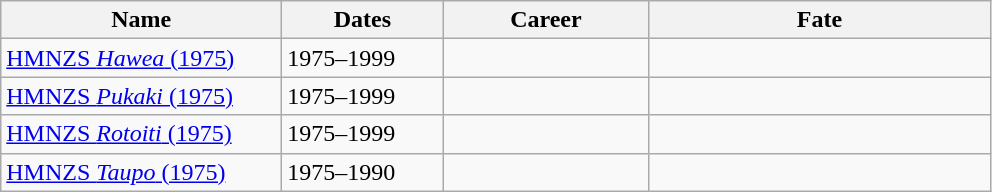<table class="wikitable">
<tr>
<th width="180">Name</th>
<th width="100">Dates</th>
<th width="130">Career</th>
<th width="220">Fate</th>
</tr>
<tr>
<td><a href='#'>HMNZS <em>Hawea</em> (1975)</a></td>
<td>1975–1999</td>
<td> </td>
<td></td>
</tr>
<tr>
<td><a href='#'>HMNZS <em>Pukaki</em> (1975)</a></td>
<td>1975–1999</td>
<td> </td>
<td></td>
</tr>
<tr>
<td><a href='#'>HMNZS <em>Rotoiti</em> (1975)</a></td>
<td>1975–1999</td>
<td> </td>
<td></td>
</tr>
<tr>
<td><a href='#'>HMNZS <em>Taupo</em> (1975)</a></td>
<td>1975–1990</td>
<td> </td>
<td></td>
</tr>
</table>
